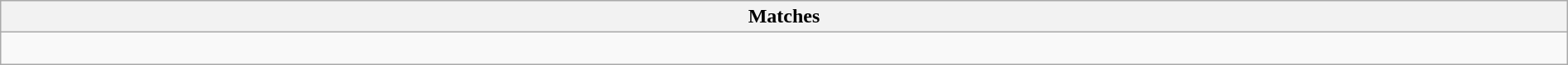<table class="wikitable collapsible collapsed" style="width:100%;">
<tr>
<th>Matches</th>
</tr>
<tr>
<td><br></td>
</tr>
</table>
